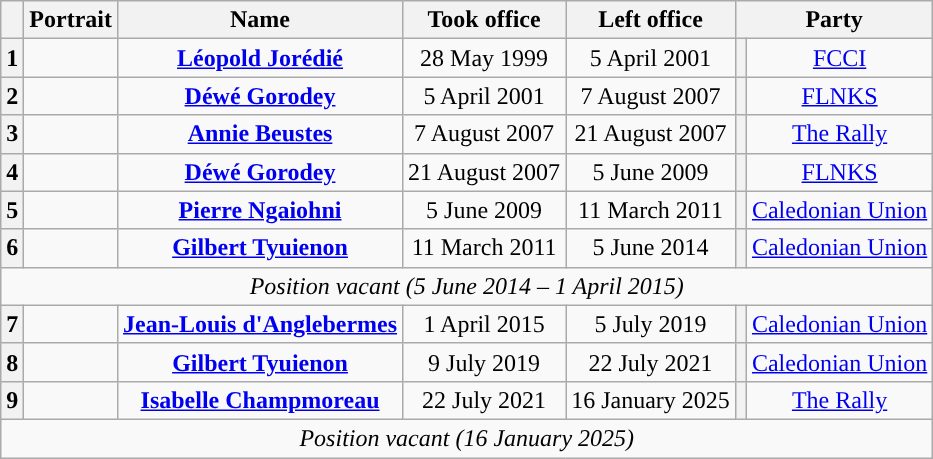<table class="wikitable" style="text-align:center;">
<tr>
<th></th>
<th>Portrait</th>
<th>Name</th>
<th>Took office</th>
<th>Left office</th>
<th colspan="2">Party</th>
</tr>
<tr>
<th>1</th>
<td></td>
<td><strong><a href='#'>Léopold Jorédié</a></strong><br></td>
<td>28 May 1999</td>
<td>5 April 2001</td>
<th style="background:"></th>
<td><a href='#'>FCCI</a></td>
</tr>
<tr>
<th>2</th>
<td></td>
<td><strong><a href='#'>Déwé Gorodey</a></strong><br></td>
<td>5 April 2001</td>
<td>7 August 2007</td>
<th style="background:"></th>
<td><a href='#'>FLNKS</a></td>
</tr>
<tr>
<th>3</th>
<td></td>
<td><strong><a href='#'>Annie Beustes</a></strong><br></td>
<td>7 August 2007</td>
<td>21 August 2007</td>
<th style="background:"></th>
<td><a href='#'>The Rally</a></td>
</tr>
<tr>
<th>4</th>
<td></td>
<td><strong><a href='#'>Déwé Gorodey</a></strong><br></td>
<td>21 August 2007</td>
<td>5 June 2009</td>
<th style="background:"></th>
<td><a href='#'>FLNKS</a></td>
</tr>
<tr>
<th>5</th>
<td></td>
<td><strong><a href='#'>Pierre Ngaiohni</a></strong><br></td>
<td>5 June 2009</td>
<td>11 March 2011</td>
<th style="background:"></th>
<td><a href='#'>Caledonian Union</a></td>
</tr>
<tr>
<th>6</th>
<td></td>
<td><strong><a href='#'>Gilbert Tyuienon</a></strong><br></td>
<td>11 March 2011</td>
<td>5 June 2014</td>
<th style="background:"></th>
<td><a href='#'>Caledonian Union</a></td>
</tr>
<tr>
<td colspan="7"><em>Position vacant (5 June 2014 – 1 April 2015)</em></td>
</tr>
<tr>
<th>7</th>
<td></td>
<td><strong><a href='#'>Jean-Louis d'Anglebermes</a></strong><br></td>
<td>1 April 2015</td>
<td>5 July 2019</td>
<th style="background:"></th>
<td><a href='#'>Caledonian Union</a></td>
</tr>
<tr>
<th>8</th>
<td></td>
<td><strong><a href='#'>Gilbert Tyuienon</a></strong><br></td>
<td>9 July 2019</td>
<td>22 July 2021</td>
<th style="background:"></th>
<td><a href='#'>Caledonian Union</a></td>
</tr>
<tr>
<th>9</th>
<td></td>
<td><strong><a href='#'>Isabelle Champmoreau</a></strong><br></td>
<td>22 July 2021</td>
<td>16 January 2025</td>
<th style="background:"></th>
<td><a href='#'>The Rally</a></td>
</tr>
<tr>
<td colspan="7"><em>Position vacant (16 January 2025)</em></td>
</tr>
</table>
